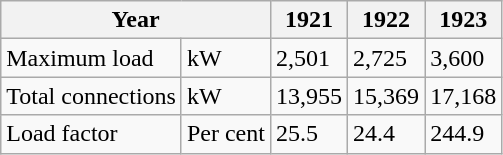<table class="wikitable">
<tr>
<th colspan="2">Year</th>
<th>1921</th>
<th>1922</th>
<th>1923</th>
</tr>
<tr>
<td>Maximum  load</td>
<td>kW</td>
<td>2,501</td>
<td>2,725</td>
<td>3,600</td>
</tr>
<tr>
<td>Total  connections</td>
<td>kW</td>
<td>13,955</td>
<td>15,369</td>
<td>17,168</td>
</tr>
<tr>
<td>Load  factor</td>
<td>Per  cent</td>
<td>25.5</td>
<td>24.4</td>
<td>244.9</td>
</tr>
</table>
